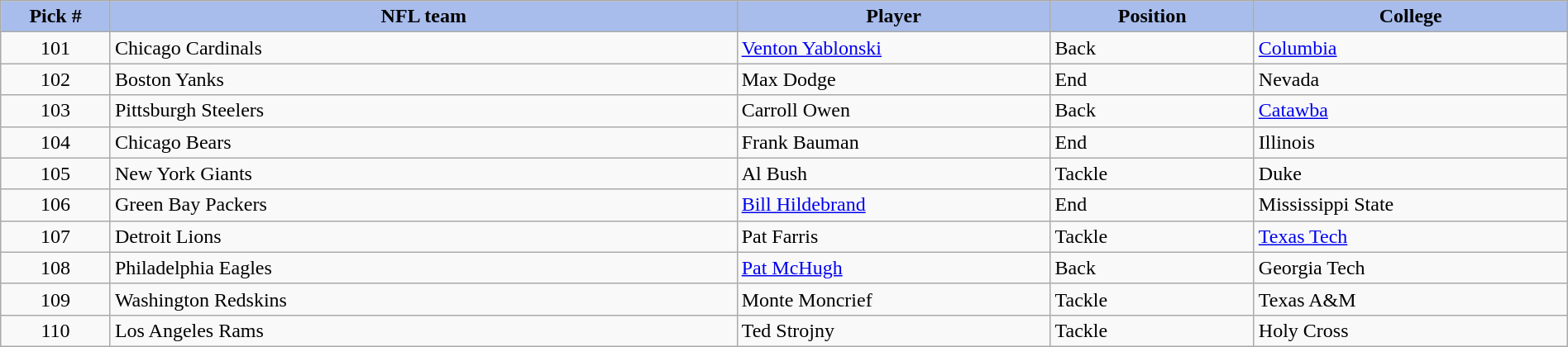<table class="wikitable sortable sortable" style="width: 100%">
<tr>
<th style="background:#A8BDEC;" width=7%>Pick #</th>
<th width=40% style="background:#A8BDEC;">NFL team</th>
<th width=20% style="background:#A8BDEC;">Player</th>
<th width=13% style="background:#A8BDEC;">Position</th>
<th style="background:#A8BDEC;">College</th>
</tr>
<tr>
<td align=center>101</td>
<td>Chicago Cardinals</td>
<td><a href='#'>Venton Yablonski</a></td>
<td>Back</td>
<td><a href='#'>Columbia</a></td>
</tr>
<tr>
<td align=center>102</td>
<td>Boston Yanks</td>
<td>Max Dodge</td>
<td>End</td>
<td>Nevada</td>
</tr>
<tr>
<td align=center>103</td>
<td>Pittsburgh Steelers</td>
<td>Carroll Owen</td>
<td>Back</td>
<td><a href='#'>Catawba</a></td>
</tr>
<tr>
<td align=center>104</td>
<td>Chicago Bears</td>
<td>Frank Bauman</td>
<td>End</td>
<td>Illinois</td>
</tr>
<tr>
<td align=center>105</td>
<td>New York Giants</td>
<td>Al Bush</td>
<td>Tackle</td>
<td>Duke</td>
</tr>
<tr>
<td align=center>106</td>
<td>Green Bay Packers</td>
<td><a href='#'>Bill Hildebrand</a></td>
<td>End</td>
<td>Mississippi State</td>
</tr>
<tr>
<td align=center>107</td>
<td>Detroit Lions</td>
<td>Pat Farris</td>
<td>Tackle</td>
<td><a href='#'>Texas Tech</a></td>
</tr>
<tr>
<td align=center>108</td>
<td>Philadelphia Eagles</td>
<td><a href='#'>Pat McHugh</a></td>
<td>Back</td>
<td>Georgia Tech</td>
</tr>
<tr>
<td align=center>109</td>
<td>Washington Redskins</td>
<td>Monte Moncrief</td>
<td>Tackle</td>
<td>Texas A&M</td>
</tr>
<tr>
<td align=center>110</td>
<td>Los Angeles Rams</td>
<td>Ted Strojny</td>
<td>Tackle</td>
<td>Holy Cross</td>
</tr>
</table>
